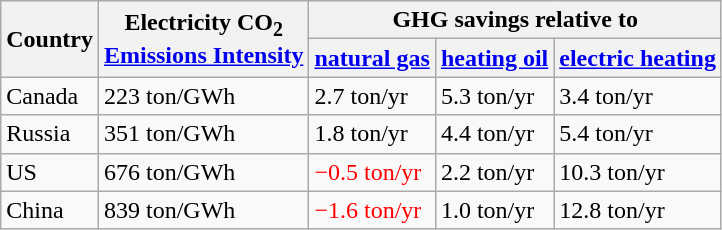<table class="wikitable" style="float:center; margin:0.5em 0 0.5em 1em;">
<tr>
<th rowspan="2">Country</th>
<th rowspan="2">Electricity CO<sub>2</sub><br><a href='#'>Emissions Intensity</a></th>
<th colspan="3">GHG savings relative to</th>
</tr>
<tr>
<th><a href='#'>natural gas</a></th>
<th><a href='#'>heating oil</a></th>
<th><a href='#'>electric heating</a></th>
</tr>
<tr>
<td>Canada</td>
<td>223 ton/GWh</td>
<td>2.7 ton/yr</td>
<td>5.3 ton/yr</td>
<td>3.4 ton/yr</td>
</tr>
<tr>
<td>Russia</td>
<td>351 ton/GWh</td>
<td>1.8 ton/yr</td>
<td>4.4 ton/yr</td>
<td>5.4 ton/yr</td>
</tr>
<tr>
<td>US</td>
<td>676 ton/GWh</td>
<td style="color:red">−0.5 ton/yr</td>
<td>2.2 ton/yr</td>
<td>10.3 ton/yr</td>
</tr>
<tr>
<td>China</td>
<td>839 ton/GWh</td>
<td style="color:red">−1.6 ton/yr</td>
<td>1.0 ton/yr</td>
<td>12.8 ton/yr</td>
</tr>
</table>
